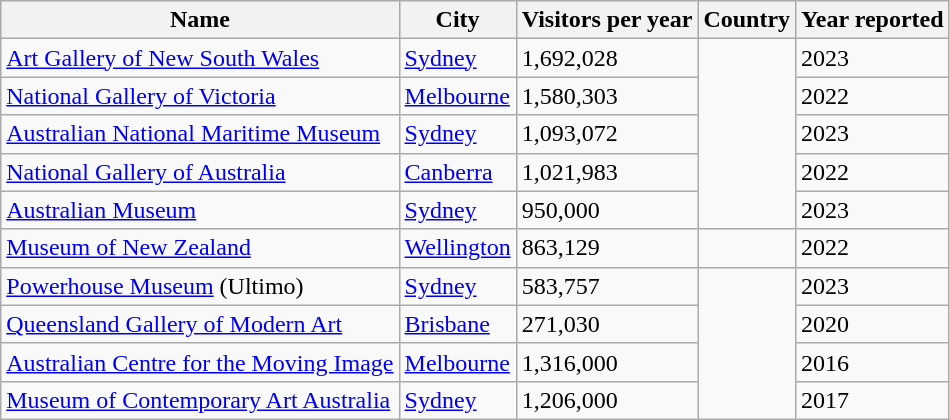<table class="wikitable sortable">
<tr>
<th>Name</th>
<th>City</th>
<th>Visitors per year</th>
<th>Country</th>
<th>Year reported</th>
</tr>
<tr>
<td><a href='#'>Art Gallery of New South Wales</a></td>
<td><a href='#'>Sydney</a></td>
<td>1,692,028</td>
<td rowspan="5"></td>
<td>2023</td>
</tr>
<tr>
<td><a href='#'>National Gallery of Victoria</a></td>
<td><a href='#'>Melbourne</a></td>
<td>1,580,303</td>
<td>2022</td>
</tr>
<tr>
<td><a href='#'>Australian National Maritime Museum</a></td>
<td><a href='#'>Sydney</a></td>
<td>1,093,072</td>
<td>2023</td>
</tr>
<tr>
<td><a href='#'>National Gallery of Australia</a></td>
<td><a href='#'>Canberra</a></td>
<td>1,021,983</td>
<td>2022</td>
</tr>
<tr>
<td><a href='#'>Australian Museum</a></td>
<td><a href='#'>Sydney</a></td>
<td>950,000</td>
<td>2023</td>
</tr>
<tr>
<td><a href='#'>Museum of New Zealand</a></td>
<td><a href='#'>Wellington</a></td>
<td>863,129</td>
<td></td>
<td>2022</td>
</tr>
<tr>
<td><a href='#'>Powerhouse Museum</a> (Ultimo)</td>
<td><a href='#'>Sydney</a></td>
<td>583,757</td>
<td rowspan="5"></td>
<td>2023</td>
</tr>
<tr>
<td><a href='#'>Queensland Gallery of Modern Art</a></td>
<td><a href='#'>Brisbane</a></td>
<td>271,030</td>
<td>2020</td>
</tr>
<tr>
<td><a href='#'>Australian Centre for the Moving Image</a></td>
<td><a href='#'>Melbourne</a></td>
<td>1,316,000</td>
<td>2016</td>
</tr>
<tr>
<td><a href='#'>Museum of Contemporary Art Australia</a></td>
<td><a href='#'>Sydney</a></td>
<td>1,206,000</td>
<td>2017</td>
</tr>
</table>
